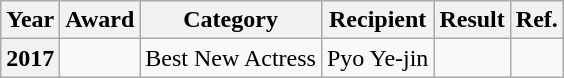<table class="wikitable">
<tr>
<th>Year</th>
<th>Award</th>
<th>Category</th>
<th>Recipient</th>
<th>Result</th>
<th>Ref.</th>
</tr>
<tr>
<th rowspan="1">2017</th>
<td rowspan="1"></td>
<td>Best New Actress</td>
<td>Pyo Ye-jin</td>
<td></td>
<td></td>
</tr>
</table>
